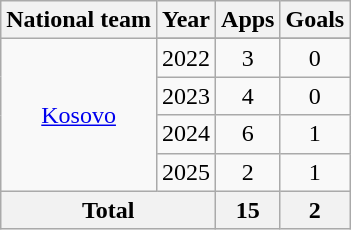<table class="wikitable" style="text-align:center">
<tr>
<th>National team</th>
<th>Year</th>
<th>Apps</th>
<th>Goals</th>
</tr>
<tr>
<td rowspan="5"><a href='#'>Kosovo</a></td>
</tr>
<tr>
<td>2022</td>
<td>3</td>
<td>0</td>
</tr>
<tr>
<td>2023</td>
<td>4</td>
<td>0</td>
</tr>
<tr>
<td>2024</td>
<td>6</td>
<td>1</td>
</tr>
<tr>
<td>2025</td>
<td>2</td>
<td>1</td>
</tr>
<tr>
<th colspan="2">Total</th>
<th>15</th>
<th>2</th>
</tr>
</table>
